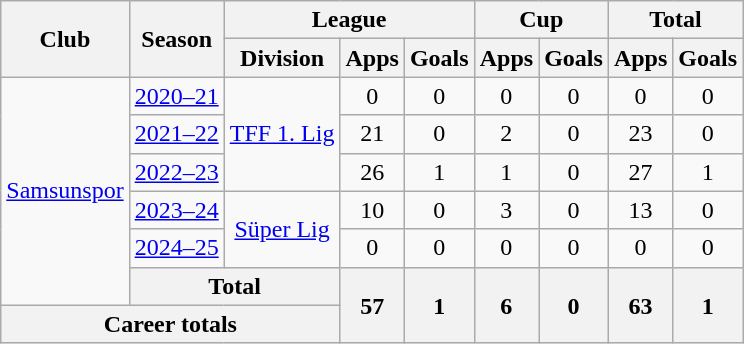<table class="wikitable" style="text-align: center">
<tr>
<th rowspan=2>Club</th>
<th rowspan=2>Season</th>
<th colspan=3>League</th>
<th colspan=2>Cup</th>
<th colspan=2>Total</th>
</tr>
<tr>
<th>Division</th>
<th>Apps</th>
<th>Goals</th>
<th>Apps</th>
<th>Goals</th>
<th>Apps</th>
<th>Goals</th>
</tr>
<tr>
<td rowspan=6><a href='#'>Samsunspor</a></td>
<td><a href='#'>2020–21</a></td>
<td rowspan=3><a href='#'>TFF 1. Lig</a></td>
<td>0</td>
<td>0</td>
<td>0</td>
<td>0</td>
<td>0</td>
<td>0</td>
</tr>
<tr>
<td><a href='#'>2021–22</a></td>
<td>21</td>
<td>0</td>
<td>2</td>
<td>0</td>
<td>23</td>
<td>0</td>
</tr>
<tr>
<td><a href='#'>2022–23</a></td>
<td>26</td>
<td>1</td>
<td>1</td>
<td>0</td>
<td>27</td>
<td>1</td>
</tr>
<tr>
<td><a href='#'>2023–24</a></td>
<td rowspan=2><a href='#'>Süper Lig</a></td>
<td>10</td>
<td>0</td>
<td>3</td>
<td>0</td>
<td>13</td>
<td>0</td>
</tr>
<tr>
<td><a href='#'>2024–25</a></td>
<td>0</td>
<td>0</td>
<td>0</td>
<td>0</td>
<td>0</td>
<td>0</td>
</tr>
<tr>
<th colspan=2>Total</th>
<th rowspan=2>57</th>
<th rowspan=2>1</th>
<th rowspan=2>6</th>
<th rowspan=2>0</th>
<th rowspan=2>63</th>
<th rowspan=2>1</th>
</tr>
<tr>
<th colspan="3">Career totals</th>
</tr>
</table>
